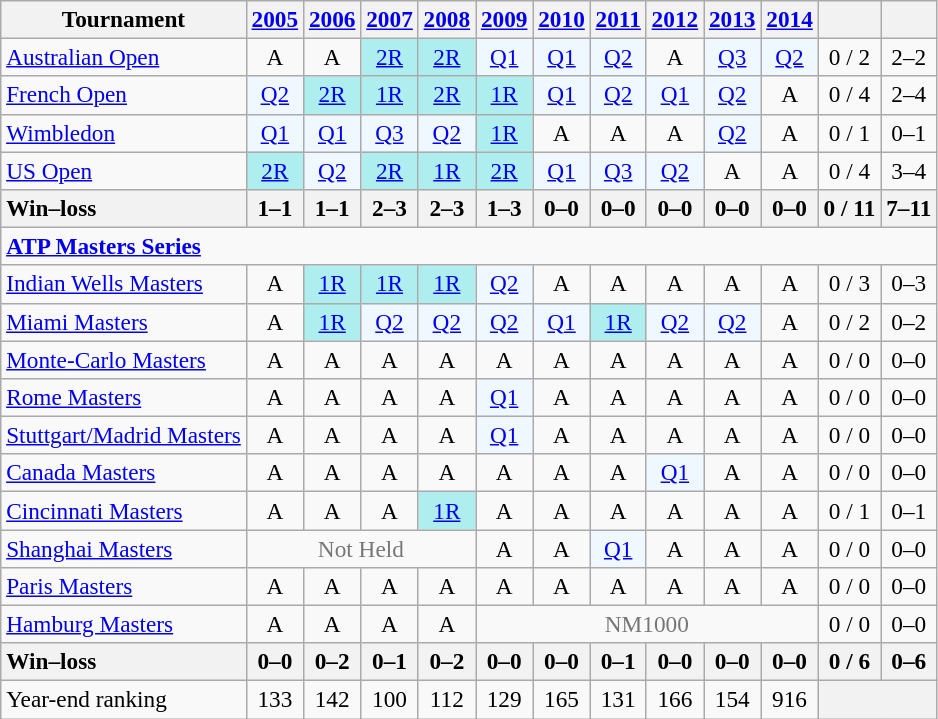<table class=wikitable style=text-align:center;font-size:97%>
<tr>
<th>Tournament</th>
<th><a href='#'>2005</a></th>
<th><a href='#'>2006</a></th>
<th><a href='#'>2007</a></th>
<th><a href='#'>2008</a></th>
<th><a href='#'>2009</a></th>
<th><a href='#'>2010</a></th>
<th><a href='#'>2011</a></th>
<th><a href='#'>2012</a></th>
<th><a href='#'>2013</a></th>
<th><a href='#'>2014</a></th>
<th></th>
<th></th>
</tr>
<tr>
<td align=left><a href='#'>Australian Open</a></td>
<td>A</td>
<td>A</td>
<td bgcolor=afeeee><a href='#'>2R</a></td>
<td bgcolor=afeeee><a href='#'>2R</a></td>
<td bgcolor=f0f8ff><a href='#'>Q1</a></td>
<td bgcolor=f0f8ff><a href='#'>Q1</a></td>
<td bgcolor=f0f8ff><a href='#'>Q2</a></td>
<td>A</td>
<td bgcolor=f0f8ff><a href='#'>Q3</a></td>
<td bgcolor=f0f8ff><a href='#'>Q2</a></td>
<td>0 / 2</td>
<td>2–2</td>
</tr>
<tr>
<td align=left><a href='#'>French Open</a></td>
<td bgcolor=f0f8ff><a href='#'>Q2</a></td>
<td bgcolor=afeeee><a href='#'>2R</a></td>
<td bgcolor=afeeee><a href='#'>1R</a></td>
<td bgcolor=afeeee><a href='#'>2R</a></td>
<td bgcolor=afeeee><a href='#'>1R</a></td>
<td bgcolor=f0f8ff><a href='#'>Q1</a></td>
<td bgcolor=f0f8ff><a href='#'>Q2</a></td>
<td bgcolor=f0f8ff><a href='#'>Q1</a></td>
<td bgcolor=f0f8ff><a href='#'>Q2</a></td>
<td>A</td>
<td>0 / 4</td>
<td>2–4</td>
</tr>
<tr>
<td align=left><a href='#'>Wimbledon</a></td>
<td bgcolor=f0f8ff><a href='#'>Q1</a></td>
<td bgcolor=f0f8ff><a href='#'>Q1</a></td>
<td bgcolor=f0f8ff><a href='#'>Q3</a></td>
<td bgcolor=f0f8ff><a href='#'>Q2</a></td>
<td bgcolor=afeeee><a href='#'>1R</a></td>
<td>A</td>
<td>A</td>
<td>A</td>
<td bgcolor=f0f8ff><a href='#'>Q2</a></td>
<td>A</td>
<td>0 / 1</td>
<td>0–1</td>
</tr>
<tr>
<td align=left><a href='#'>US Open</a></td>
<td bgcolor=afeeee><a href='#'>2R</a></td>
<td bgcolor=f0f8ff><a href='#'>Q2</a></td>
<td bgcolor=afeeee><a href='#'>2R</a></td>
<td bgcolor=afeeee><a href='#'>1R</a></td>
<td bgcolor=afeeee><a href='#'>2R</a></td>
<td bgcolor=f0f8ff><a href='#'>Q1</a></td>
<td bgcolor=f0f8ff><a href='#'>Q3</a></td>
<td bgcolor=f0f8ff><a href='#'>Q2</a></td>
<td>A</td>
<td>A</td>
<td>0 / 4</td>
<td>3–4</td>
</tr>
<tr>
<th style=text-align:left>Win–loss</th>
<th>1–1</th>
<th>1–1</th>
<th>2–3</th>
<th>2–3</th>
<th>1–3</th>
<th>0–0</th>
<th>0–0</th>
<th>0–0</th>
<th>0–0</th>
<th>0–0</th>
<th>0 / 11</th>
<th>7–11</th>
</tr>
<tr>
<td colspan=13 align=left><strong><a href='#'>ATP Masters Series</a></strong></td>
</tr>
<tr>
<td align=left><a href='#'>Indian Wells Masters</a></td>
<td>A</td>
<td bgcolor=#afeeee><a href='#'>1R</a></td>
<td bgcolor=#afeeee><a href='#'>1R</a></td>
<td bgcolor=#afeeee><a href='#'>1R</a></td>
<td bgcolor=#f0f8ff><a href='#'>Q2</a></td>
<td>A</td>
<td>A</td>
<td>A</td>
<td>A</td>
<td>A</td>
<td>0 / 3</td>
<td>0–3</td>
</tr>
<tr>
<td align=left><a href='#'>Miami Masters</a></td>
<td>A</td>
<td bgcolor=#afeeee><a href='#'>1R</a></td>
<td bgcolor=#f0f8ff><a href='#'>Q2</a></td>
<td bgcolor=#f0f8ff><a href='#'>Q2</a></td>
<td bgcolor=#f0f8ff><a href='#'>Q2</a></td>
<td bgcolor=#f0f8ff><a href='#'>Q1</a></td>
<td bgcolor=#afeeee><a href='#'>1R</a></td>
<td bgcolor=#f0f8ff><a href='#'>Q2</a></td>
<td bgcolor=#f0f8ff><a href='#'>Q2</a></td>
<td>A</td>
<td>0 / 2</td>
<td>0–2</td>
</tr>
<tr>
<td align=left><a href='#'>Monte-Carlo Masters</a></td>
<td>A</td>
<td>A</td>
<td>A</td>
<td>A</td>
<td>A</td>
<td>A</td>
<td>A</td>
<td>A</td>
<td>A</td>
<td>A</td>
<td>0 / 0</td>
<td>0–0</td>
</tr>
<tr>
<td align=left><a href='#'>Rome Masters</a></td>
<td>A</td>
<td>A</td>
<td>A</td>
<td>A</td>
<td bgcolor=#f0f8ff><a href='#'>Q1</a></td>
<td>A</td>
<td>A</td>
<td>A</td>
<td>A</td>
<td>A</td>
<td>0 / 0</td>
<td>0–0</td>
</tr>
<tr>
<td align=left><a href='#'>Stuttgart/Madrid Masters</a></td>
<td>A</td>
<td>A</td>
<td>A</td>
<td>A</td>
<td bgcolor=#f0f8ff><a href='#'>Q1</a></td>
<td>A</td>
<td>A</td>
<td>A</td>
<td>A</td>
<td>A</td>
<td>0 / 0</td>
<td>0–0</td>
</tr>
<tr>
<td align=left><a href='#'>Canada Masters</a></td>
<td>A</td>
<td>A</td>
<td>A</td>
<td>A</td>
<td>A</td>
<td>A</td>
<td>A</td>
<td bgcolor=#f0f8ff><a href='#'>Q1</a></td>
<td>A</td>
<td>A</td>
<td>0 / 0</td>
<td>0–0</td>
</tr>
<tr>
<td align=left><a href='#'>Cincinnati Masters</a></td>
<td>A</td>
<td>A</td>
<td>A</td>
<td bgcolor=#afeeee><a href='#'>1R</a></td>
<td>A</td>
<td>A</td>
<td>A</td>
<td>A</td>
<td>A</td>
<td>A</td>
<td>0 / 1</td>
<td>0–1</td>
</tr>
<tr>
<td align=left><a href='#'>Shanghai Masters</a></td>
<td colspan=4 style=color:#767676>Not Held</td>
<td>A</td>
<td>A</td>
<td bgcolor=#f0f8ff><a href='#'>Q1</a></td>
<td>A</td>
<td>A</td>
<td>A</td>
<td>0 / 0</td>
<td>0–0</td>
</tr>
<tr>
<td align=left><a href='#'>Paris Masters</a></td>
<td>A</td>
<td>A</td>
<td>A</td>
<td>A</td>
<td>A</td>
<td>A</td>
<td>A</td>
<td>A</td>
<td>A</td>
<td>A</td>
<td>0 / 0</td>
<td>0–0</td>
</tr>
<tr>
<td align=left><a href='#'>Hamburg Masters</a></td>
<td>A</td>
<td>A</td>
<td>A</td>
<td>A</td>
<td colspan=6 style=color:#767676>NM1000</td>
<td>0 / 0</td>
<td>0–0</td>
</tr>
<tr>
<th style=text-align:left>Win–loss</th>
<th>0–0</th>
<th>0–2</th>
<th>0–1</th>
<th>0–2</th>
<th>0–0</th>
<th>0–0</th>
<th>0–1</th>
<th>0–0</th>
<th>0–0</th>
<th>0–0</th>
<th>0 / 6</th>
<th>0–6</th>
</tr>
<tr>
<td align=left>Year-end ranking</td>
<td>133</td>
<td>142</td>
<td>100</td>
<td>112</td>
<td>129</td>
<td>165</td>
<td>131</td>
<td>166</td>
<td>154</td>
<td>916</td>
<th colspan=2></th>
</tr>
</table>
